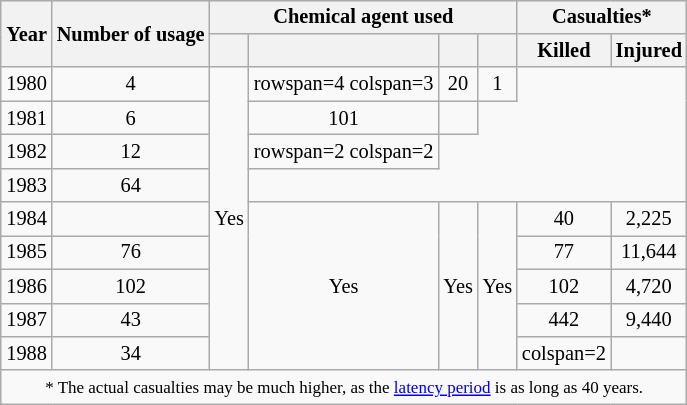<table style="text-align:center; float:right; font-size:85%; margin-left:2em;"  class="wikitable">
<tr>
<th rowspan=2>Year</th>
<th rowspan=2>Number of usage</th>
<th colspan=4>Chemical agent used</th>
<th colspan=2>Casualties*</th>
</tr>
<tr>
<th></th>
<th></th>
<th></th>
<th></th>
<th>Killed</th>
<th>Injured</th>
</tr>
<tr>
<td>1980</td>
<td>4</td>
<td rowspan=9>Yes</td>
<td>rowspan=4 colspan=3 </td>
<td>20</td>
<td>1</td>
</tr>
<tr>
<td>1981</td>
<td>6</td>
<td>101</td>
<td></td>
</tr>
<tr>
<td>1982</td>
<td>12</td>
<td>rowspan=2 colspan=2 </td>
</tr>
<tr>
<td>1983</td>
<td>64</td>
</tr>
<tr>
<td>1984</td>
<td></td>
<td rowspan=5>Yes</td>
<td rowspan=5>Yes</td>
<td rowspan=5>Yes</td>
<td>40</td>
<td>2,225</td>
</tr>
<tr>
<td>1985</td>
<td>76</td>
<td>77</td>
<td>11,644</td>
</tr>
<tr>
<td>1986</td>
<td>102</td>
<td>102</td>
<td>4,720</td>
</tr>
<tr>
<td>1987</td>
<td>43</td>
<td>442</td>
<td>9,440</td>
</tr>
<tr>
<td>1988</td>
<td>34</td>
<td>colspan=2 </td>
</tr>
<tr>
<td colspan=8><small>* The actual casualties may be much higher, as the <a href='#'>latency period</a> is as long as 40 years.</small></td>
</tr>
</table>
